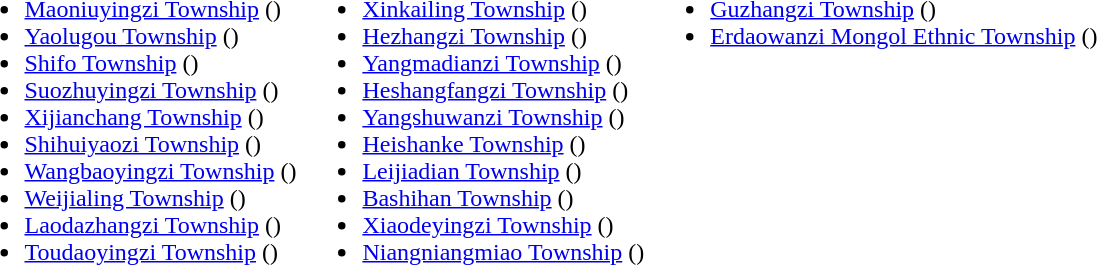<table>
<tr>
<td valign=top><br><ul><li><a href='#'>Maoniuyingzi Township</a> ()</li><li><a href='#'>Yaolugou Township</a> ()</li><li><a href='#'>Shifo Township</a> ()</li><li><a href='#'>Suozhuyingzi Township</a> ()</li><li><a href='#'>Xijianchang Township</a> ()</li><li><a href='#'>Shihuiyaozi Township</a> ()</li><li><a href='#'>Wangbaoyingzi Township</a> ()</li><li><a href='#'>Weijialing Township</a> ()</li><li><a href='#'>Laodazhangzi Township</a> ()</li><li><a href='#'>Toudaoyingzi Township</a> ()</li></ul></td>
<td valign=top><br><ul><li><a href='#'>Xinkailing Township</a> ()</li><li><a href='#'>Hezhangzi Township</a> ()</li><li><a href='#'>Yangmadianzi Township</a> ()</li><li><a href='#'>Heshangfangzi Township</a> ()</li><li><a href='#'>Yangshuwanzi Township</a> ()</li><li><a href='#'>Heishanke Township</a> ()</li><li><a href='#'>Leijiadian Township</a> ()</li><li><a href='#'>Bashihan Township</a> ()</li><li><a href='#'>Xiaodeyingzi Township</a> ()</li><li><a href='#'>Niangniangmiao Township</a> ()</li></ul></td>
<td valign=top><br><ul><li><a href='#'>Guzhangzi Township</a> ()</li><li><a href='#'>Erdaowanzi Mongol Ethnic Township</a> ()</li></ul></td>
</tr>
</table>
